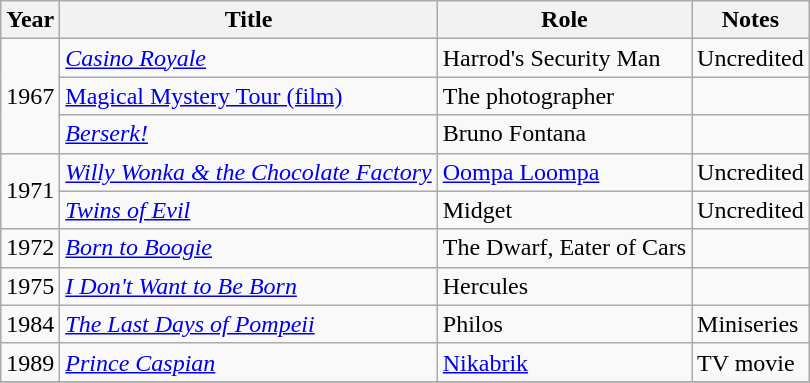<table class="wikitable sortable">
<tr>
<th>Year</th>
<th>Title</th>
<th>Role</th>
<th>Notes</th>
</tr>
<tr>
<td rowspan="3">1967</td>
<td><em><a href='#'>Casino Royale</a></em></td>
<td>Harrod's Security Man</td>
<td>Uncredited</td>
</tr>
<tr>
<td><a href='#'>Magical Mystery Tour (film)</a></td>
<td>The photographer</td>
<td></td>
</tr>
<tr>
<td><em><a href='#'>Berserk!</a></em></td>
<td>Bruno Fontana</td>
<td></td>
</tr>
<tr>
<td rowspan="2">1971</td>
<td><em><a href='#'>Willy Wonka & the Chocolate Factory</a></em></td>
<td><a href='#'>Oompa Loompa</a></td>
<td>Uncredited</td>
</tr>
<tr>
<td><em><a href='#'>Twins of Evil</a></em></td>
<td>Midget</td>
<td>Uncredited</td>
</tr>
<tr>
<td>1972</td>
<td><em><a href='#'>Born to Boogie</a></em></td>
<td>The Dwarf, Eater of Cars</td>
<td></td>
</tr>
<tr>
<td>1975</td>
<td><em><a href='#'>I Don't Want to Be Born</a></em></td>
<td>Hercules</td>
<td></td>
</tr>
<tr>
<td>1984</td>
<td><em><a href='#'>The Last Days of Pompeii</a></em></td>
<td>Philos</td>
<td>Miniseries</td>
</tr>
<tr>
<td>1989</td>
<td><em><a href='#'>Prince Caspian</a></em></td>
<td><a href='#'>Nikabrik</a></td>
<td>TV movie</td>
</tr>
<tr>
</tr>
</table>
